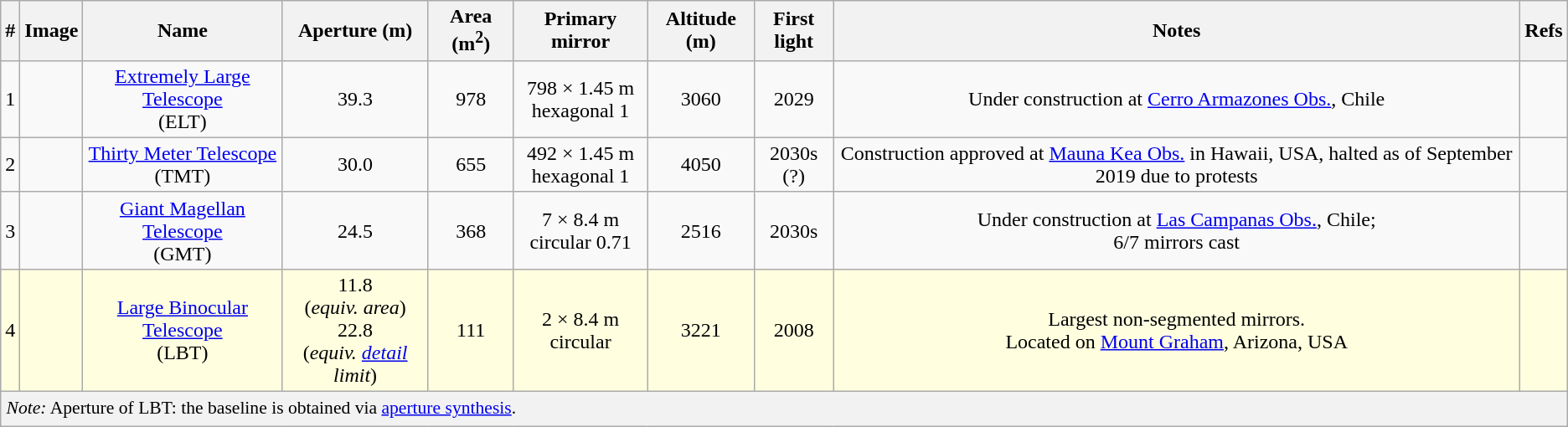<table class="wikitable sortable" style="text-align: center; font-size:100%;">
<tr>
<th>#</th>
<th class="unsortable">Image</th>
<th>Name</th>
<th data-sort-type="number">Aperture (m)</th>
<th>Area (m<sup>2</sup>)</th>
<th>Primary mirror</th>
<th>Altitude (m)</th>
<th>First<br>light</th>
<th class="unsortable">Notes</th>
<th class="unsortable">Refs</th>
</tr>
<tr>
<td>1</td>
<td align=left nowrap></td>
<td><a href='#'>Extremely Large Telescope</a><br>(ELT)</td>
<td>39.3</td>
<td>978</td>
<td>798 × 1.45 m<br>hexagonal 1</td>
<td>3060</td>
<td>2029</td>
<td>Under construction at <a href='#'>Cerro Armazones Obs.</a>, Chile</td>
<td></td>
</tr>
<tr>
<td>2</td>
<td align=left nowrap></td>
<td><a href='#'>Thirty Meter Telescope</a><br>(TMT)</td>
<td>30.0</td>
<td>655</td>
<td>492 × 1.45 m<br>hexagonal 1</td>
<td>4050</td>
<td>2030s (?)</td>
<td>Construction approved at <a href='#'>Mauna Kea Obs.</a> in Hawaii, USA, halted as of September 2019 due to protests</td>
<td></td>
</tr>
<tr>
<td>3</td>
<td align=left nowrap></td>
<td><a href='#'>Giant Magellan Telescope</a><br>(GMT)</td>
<td>24.5</td>
<td>368</td>
<td>7 × 8.4 m<br>circular 0.71</td>
<td>2516</td>
<td>2030s</td>
<td>Under construction at <a href='#'>Las Campanas Obs.</a>, Chile;<br>6/7 mirrors cast</td>
<td></td>
</tr>
<tr style="background: #FFFFE0;">
<td>4</td>
<td align=left nowrap></td>
<td><a href='#'>Large Binocular Telescope</a><br>(LBT)</td>
<td>11.8 <br>(<em>equiv. area</em>)<br>22.8 <br>(<em>equiv. <a href='#'>detail</a> limit</em>)</td>
<td>111</td>
<td>2 × 8.4 m<br>circular</td>
<td>3221</td>
<td>2008</td>
<td>Largest non-segmented mirrors.<br>Located on <a href='#'>Mount Graham</a>, Arizona, USA</td>
<td></td>
</tr>
<tr>
<th colspan=10 style="font-size: 0.9em; font-weight: normal; text-align: left; padding: 4px 2px 6px 4px;"><em>Note:</em> Aperture of LBT: the baseline is obtained via <a href='#'>aperture synthesis</a>.</th>
</tr>
</table>
